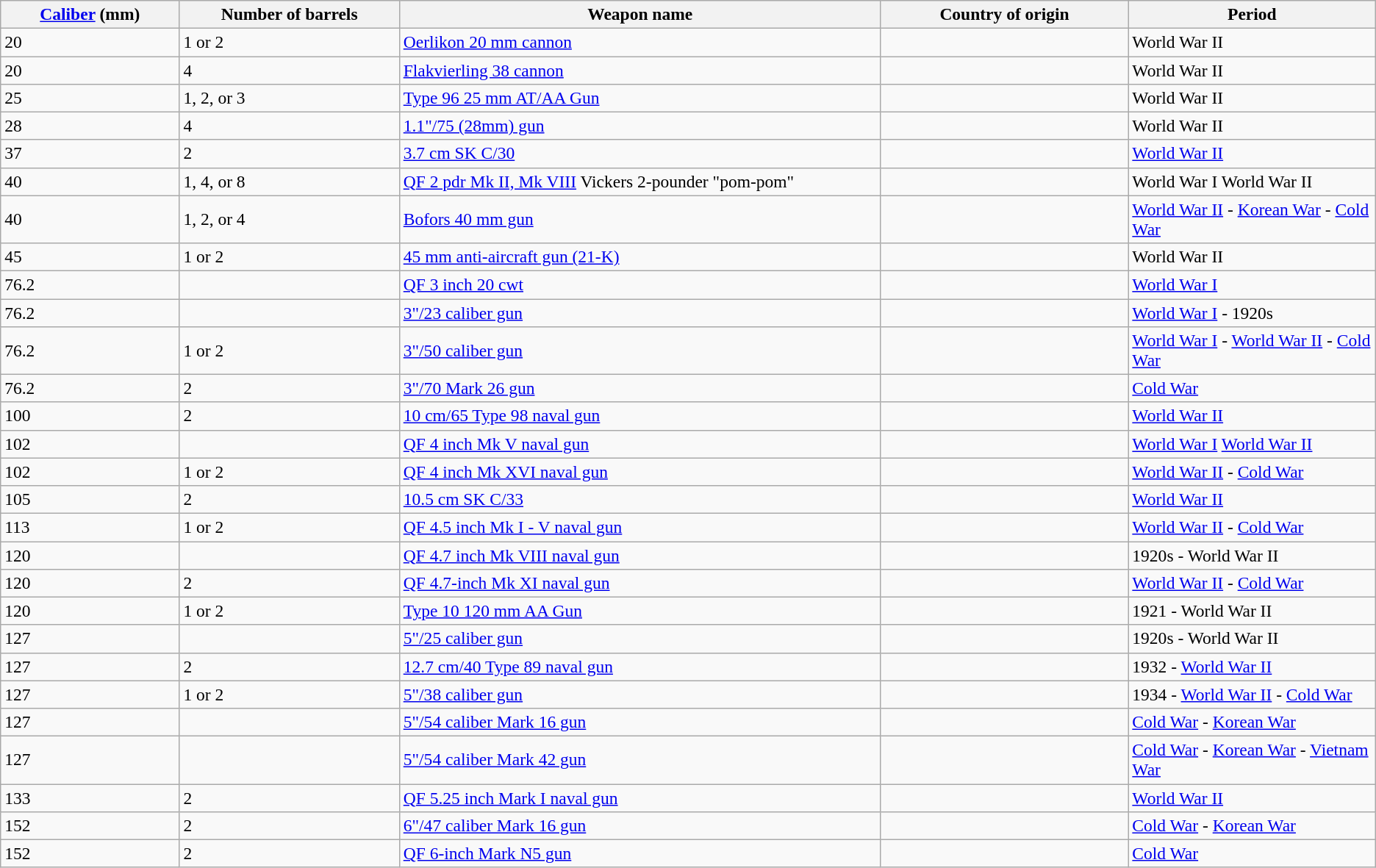<table class="wikitable sortable" style="font-size:98%;">
<tr>
<th width=13%><a href='#'>Caliber</a> (mm)</th>
<th width=16%>Number of barrels</th>
<th width=35%>Weapon name</th>
<th width=18%>Country of origin</th>
<th width=18%>Period</th>
</tr>
<tr>
<td>20</td>
<td>1 or 2</td>
<td><a href='#'>Oerlikon 20 mm cannon</a></td>
<td></td>
<td>World War II</td>
</tr>
<tr>
<td>20</td>
<td>4</td>
<td><a href='#'>Flakvierling 38 cannon</a></td>
<td></td>
<td>World War II</td>
</tr>
<tr>
<td>25</td>
<td>1, 2, or 3</td>
<td><a href='#'>Type 96 25 mm AT/AA Gun</a></td>
<td></td>
<td>World War II</td>
</tr>
<tr>
<td>28</td>
<td>4</td>
<td><a href='#'>1.1"/75 (28mm) gun</a></td>
<td></td>
<td>World War II</td>
</tr>
<tr>
<td>37</td>
<td>2</td>
<td><a href='#'>3.7 cm SK C/30</a></td>
<td></td>
<td><a href='#'>World War II</a></td>
</tr>
<tr>
<td>40</td>
<td>1, 4, or 8</td>
<td><a href='#'>QF 2 pdr Mk II, Mk VIII</a> Vickers 2-pounder "pom-pom"</td>
<td></td>
<td>World War I World War II</td>
</tr>
<tr>
<td>40</td>
<td>1, 2, or 4</td>
<td><a href='#'>Bofors 40 mm gun</a></td>
<td></td>
<td><a href='#'>World War II</a> - <a href='#'>Korean War</a> - <a href='#'>Cold War</a></td>
</tr>
<tr>
<td>45</td>
<td>1 or 2</td>
<td><a href='#'>45 mm anti-aircraft gun (21-K)</a></td>
<td></td>
<td>World War II</td>
</tr>
<tr>
<td>76.2</td>
<td></td>
<td><a href='#'>QF 3 inch 20 cwt</a></td>
<td></td>
<td><a href='#'>World War I</a></td>
</tr>
<tr>
<td>76.2</td>
<td></td>
<td><a href='#'>3"/23 caliber gun</a></td>
<td></td>
<td><a href='#'>World War I</a> - 1920s</td>
</tr>
<tr>
<td>76.2</td>
<td>1 or 2</td>
<td><a href='#'>3"/50 caliber gun</a></td>
<td></td>
<td><a href='#'>World War I</a> - <a href='#'>World War II</a> - <a href='#'>Cold War</a></td>
</tr>
<tr>
<td>76.2</td>
<td>2</td>
<td><a href='#'>3"/70 Mark 26 gun</a></td>
<td> </td>
<td><a href='#'>Cold War</a></td>
</tr>
<tr>
<td>100</td>
<td>2</td>
<td><a href='#'>10 cm/65 Type 98 naval gun</a></td>
<td></td>
<td><a href='#'>World War II</a></td>
</tr>
<tr>
<td>102</td>
<td></td>
<td><a href='#'>QF 4 inch Mk V naval gun</a></td>
<td></td>
<td><a href='#'>World War I</a> <a href='#'>World War II</a></td>
</tr>
<tr>
<td>102</td>
<td>1 or 2</td>
<td><a href='#'>QF 4 inch Mk XVI naval gun</a></td>
<td></td>
<td><a href='#'>World War II</a> - <a href='#'>Cold War</a></td>
</tr>
<tr>
<td>105</td>
<td>2</td>
<td><a href='#'>10.5 cm SK C/33</a></td>
<td></td>
<td><a href='#'>World War II</a></td>
</tr>
<tr>
<td>113</td>
<td>1 or 2</td>
<td><a href='#'>QF 4.5 inch Mk I - V naval gun</a></td>
<td></td>
<td><a href='#'>World War II</a> - <a href='#'>Cold War</a></td>
</tr>
<tr>
<td>120</td>
<td></td>
<td><a href='#'>QF 4.7 inch Mk VIII naval gun</a></td>
<td></td>
<td>1920s - World War II</td>
</tr>
<tr>
<td>120</td>
<td>2</td>
<td><a href='#'>QF 4.7-inch Mk XI naval gun</a></td>
<td></td>
<td><a href='#'>World War II</a> - <a href='#'>Cold War</a></td>
</tr>
<tr>
<td>120</td>
<td>1 or 2</td>
<td><a href='#'>Type 10 120 mm AA Gun</a></td>
<td></td>
<td>1921 - World War II</td>
</tr>
<tr>
<td>127</td>
<td></td>
<td><a href='#'>5"/25 caliber gun</a></td>
<td></td>
<td>1920s - World War II</td>
</tr>
<tr>
<td>127</td>
<td>2</td>
<td><a href='#'>12.7 cm/40 Type 89 naval gun</a></td>
<td></td>
<td>1932 - <a href='#'>World War II</a></td>
</tr>
<tr>
<td>127</td>
<td>1 or 2</td>
<td><a href='#'>5"/38 caliber gun</a></td>
<td></td>
<td>1934 - <a href='#'>World War II</a> - <a href='#'>Cold War</a></td>
</tr>
<tr>
<td>127</td>
<td></td>
<td><a href='#'>5"/54 caliber Mark 16 gun</a></td>
<td></td>
<td><a href='#'>Cold War</a> - <a href='#'>Korean War</a></td>
</tr>
<tr>
<td>127</td>
<td></td>
<td><a href='#'>5"/54 caliber Mark 42 gun</a></td>
<td></td>
<td><a href='#'>Cold War</a> - <a href='#'>Korean War</a> - <a href='#'>Vietnam War</a></td>
</tr>
<tr>
<td>133</td>
<td>2</td>
<td><a href='#'>QF 5.25 inch Mark I naval gun</a></td>
<td></td>
<td><a href='#'>World War II</a></td>
</tr>
<tr>
<td>152</td>
<td>2</td>
<td><a href='#'>6"/47 caliber Mark 16 gun</a></td>
<td></td>
<td><a href='#'>Cold War</a> - <a href='#'>Korean War</a></td>
</tr>
<tr>
<td>152</td>
<td>2</td>
<td><a href='#'>QF 6-inch Mark N5 gun</a></td>
<td></td>
<td><a href='#'>Cold War</a></td>
</tr>
</table>
